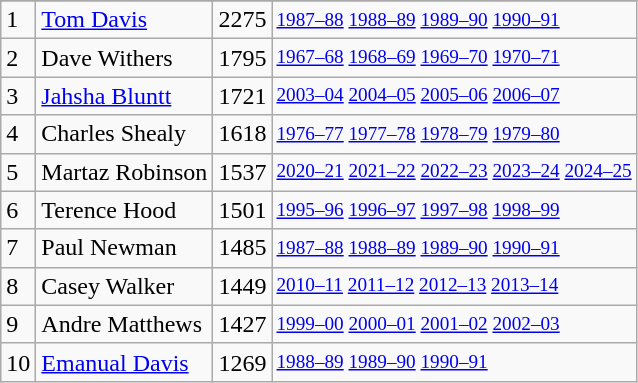<table class="wikitable">
<tr>
</tr>
<tr>
<td>1</td>
<td><a href='#'>Tom Davis</a></td>
<td>2275</td>
<td style="font-size:80%;"><a href='#'>1987–88</a> <a href='#'>1988–89</a> <a href='#'>1989–90</a> <a href='#'>1990–91</a></td>
</tr>
<tr>
<td>2</td>
<td>Dave Withers</td>
<td>1795</td>
<td style="font-size:80%;"><a href='#'>1967–68</a> <a href='#'>1968–69</a> <a href='#'>1969–70</a> <a href='#'>1970–71</a></td>
</tr>
<tr>
<td>3</td>
<td><a href='#'>Jahsha Bluntt</a></td>
<td>1721</td>
<td style="font-size:80%;"><a href='#'>2003–04</a> <a href='#'>2004–05</a> <a href='#'>2005–06</a> <a href='#'>2006–07</a></td>
</tr>
<tr>
<td>4</td>
<td>Charles Shealy</td>
<td>1618</td>
<td style="font-size:80%;"><a href='#'>1976–77</a> <a href='#'>1977–78</a> <a href='#'>1978–79</a> <a href='#'>1979–80</a></td>
</tr>
<tr>
<td>5</td>
<td>Martaz Robinson</td>
<td>1537</td>
<td style="font-size:80%;"><a href='#'>2020–21</a> <a href='#'>2021–22</a> <a href='#'>2022–23</a> <a href='#'>2023–24</a> <a href='#'>2024–25</a></td>
</tr>
<tr>
<td>6</td>
<td>Terence Hood</td>
<td>1501</td>
<td style="font-size:80%;"><a href='#'>1995–96</a> <a href='#'>1996–97</a> <a href='#'>1997–98</a> <a href='#'>1998–99</a></td>
</tr>
<tr>
<td>7</td>
<td>Paul Newman</td>
<td>1485</td>
<td style="font-size:80%;"><a href='#'>1987–88</a> <a href='#'>1988–89</a> <a href='#'>1989–90</a> <a href='#'>1990–91</a></td>
</tr>
<tr>
<td>8</td>
<td>Casey Walker</td>
<td>1449</td>
<td style="font-size:80%;"><a href='#'>2010–11</a> <a href='#'>2011–12</a> <a href='#'>2012–13</a> <a href='#'>2013–14</a></td>
</tr>
<tr>
<td>9</td>
<td>Andre Matthews</td>
<td>1427</td>
<td style="font-size:80%;"><a href='#'>1999–00</a> <a href='#'>2000–01</a> <a href='#'>2001–02</a> <a href='#'>2002–03</a></td>
</tr>
<tr>
<td>10</td>
<td><a href='#'>Emanual Davis</a></td>
<td>1269</td>
<td style="font-size:80%;"><a href='#'>1988–89</a> <a href='#'>1989–90</a> <a href='#'>1990–91</a></td>
</tr>
</table>
